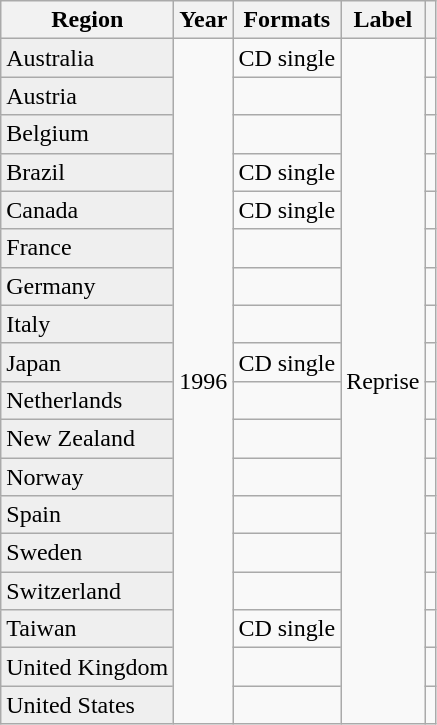<table class="wikitable sortable">
<tr>
<th>Region</th>
<th class="unsortable">Year</th>
<th>Formats</th>
<th class="unsortable">Label</th>
<th class="unsortable"></th>
</tr>
<tr>
<td bgcolor="#efefef">Australia</td>
<td rowspan=18>1996</td>
<td>CD single</td>
<td rowspan=18>Reprise<br></td>
<td align="center"></td>
</tr>
<tr>
<td bgcolor="#efefef">Austria</td>
<td></td>
<td align="center"></td>
</tr>
<tr>
<td bgcolor="#efefef">Belgium</td>
<td></td>
<td align="center"></td>
</tr>
<tr>
<td bgcolor="#efefef">Brazil</td>
<td>CD single</td>
<td align="center"></td>
</tr>
<tr>
<td bgcolor="#efefef">Canada</td>
<td>CD single</td>
<td align="center"></td>
</tr>
<tr>
<td bgcolor="#efefef">France</td>
<td></td>
<td align="center"></td>
</tr>
<tr>
<td bgcolor="#efefef">Germany</td>
<td></td>
<td align="center"></td>
</tr>
<tr>
<td bgcolor="#efefef">Italy</td>
<td></td>
<td align="center"></td>
</tr>
<tr>
<td bgcolor="#efefef">Japan</td>
<td>CD single</td>
<td align="center"></td>
</tr>
<tr>
<td bgcolor="#efefef">Netherlands</td>
<td></td>
<td align="center"></td>
</tr>
<tr>
<td bgcolor="#efefef">New Zealand</td>
<td></td>
<td align="center"></td>
</tr>
<tr>
<td bgcolor="#efefef">Norway</td>
<td></td>
<td align="center"></td>
</tr>
<tr>
<td bgcolor="#efefef">Spain</td>
<td></td>
<td align="center"></td>
</tr>
<tr>
<td bgcolor="#efefef">Sweden</td>
<td></td>
<td align="center"></td>
</tr>
<tr>
<td bgcolor="#efefef">Switzerland</td>
<td></td>
<td align="center"></td>
</tr>
<tr>
<td bgcolor="#efefef">Taiwan</td>
<td>CD single</td>
<td align="center"></td>
</tr>
<tr>
<td bgcolor="#efefef">United Kingdom</td>
<td></td>
<td align="center"></td>
</tr>
<tr>
<td bgcolor="#efefef">United States</td>
<td></td>
<td align="center"></td>
</tr>
</table>
